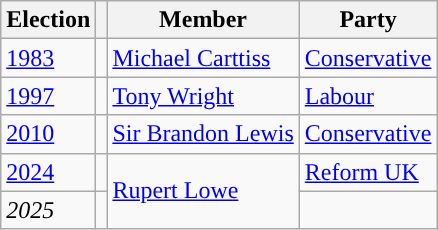<table class="wikitable">
<tr>
<th>Election</th>
<th></th>
<th>Member</th>
<th>Party</th>
</tr>
<tr>
<td><a href='#'>1983</a></td>
<td style="color:inherit;background-color: "></td>
<td><a href='#'>Michael Carttiss</a></td>
<td><a href='#'>Conservative</a></td>
</tr>
<tr>
<td><a href='#'>1997</a></td>
<td style="color:inherit;background-color: "></td>
<td><a href='#'>Tony Wright</a></td>
<td><a href='#'>Labour</a></td>
</tr>
<tr>
<td><a href='#'>2010</a></td>
<td style="color:inherit;background-color: "></td>
<td><a href='#'>Sir Brandon Lewis</a></td>
<td><a href='#'>Conservative</a></td>
</tr>
<tr>
<td><a href='#'>2024</a></td>
<td style="color:inherit;background-color: "></td>
<td rowspan="2"><a href='#'>Rupert Lowe</a></td>
<td><a href='#'>Reform UK</a></td>
</tr>
<tr>
<td><em>2025</em></td>
<td></td>
</tr>
</table>
